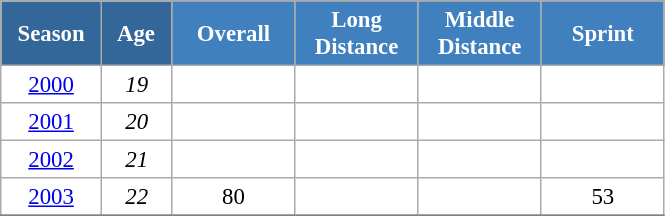<table class="wikitable" style="font-size:95%; text-align:center; border:grey solid 1px; border-collapse:collapse; background:#ffffff;">
<tr>
<th style="background-color:#369; color:white; width:60px;" rowspan="2"> Season </th>
<th style="background-color:#369; color:white; width:40px;" rowspan="2"> Age </th>
</tr>
<tr>
<th style="background-color:#4180be; color:white; width:75px;">Overall</th>
<th style="background-color:#4180be; color:white; width:75px;">Long Distance</th>
<th style="background-color:#4180be; color:white; width:75px;">Middle Distance</th>
<th style="background-color:#4180be; color:white; width:75px;">Sprint</th>
</tr>
<tr>
<td><a href='#'>2000</a></td>
<td><em>19</em></td>
<td></td>
<td></td>
<td></td>
<td></td>
</tr>
<tr>
<td><a href='#'>2001</a></td>
<td><em>20</em></td>
<td></td>
<td></td>
<td></td>
<td></td>
</tr>
<tr>
<td><a href='#'>2002</a></td>
<td><em>21</em></td>
<td></td>
<td></td>
<td></td>
<td></td>
</tr>
<tr>
<td><a href='#'>2003</a></td>
<td><em>22</em></td>
<td>80</td>
<td></td>
<td></td>
<td>53</td>
</tr>
<tr>
</tr>
</table>
